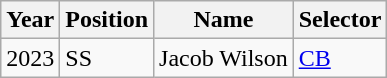<table class="wikitable">
<tr>
<th>Year</th>
<th>Position</th>
<th>Name</th>
<th>Selector</th>
</tr>
<tr>
<td>2023</td>
<td>SS</td>
<td>Jacob Wilson</td>
<td><a href='#'>CB</a></td>
</tr>
</table>
